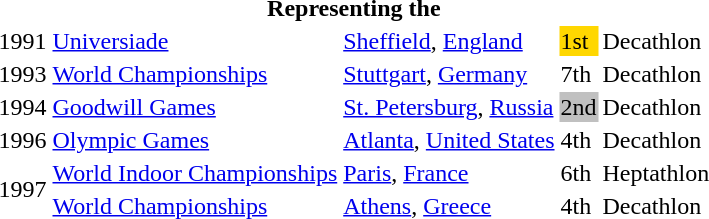<table>
<tr>
<th colspan="5">Representing the </th>
</tr>
<tr>
<td>1991</td>
<td><a href='#'>Universiade</a></td>
<td><a href='#'>Sheffield</a>, <a href='#'>England</a></td>
<td bgcolor="gold">1st</td>
<td>Decathlon</td>
</tr>
<tr>
<td>1993</td>
<td><a href='#'>World Championships</a></td>
<td><a href='#'>Stuttgart</a>, <a href='#'>Germany</a></td>
<td>7th</td>
<td>Decathlon</td>
</tr>
<tr>
<td>1994</td>
<td><a href='#'>Goodwill Games</a></td>
<td><a href='#'>St. Petersburg</a>, <a href='#'>Russia</a></td>
<td bgcolor="silver">2nd</td>
<td>Decathlon</td>
</tr>
<tr>
<td>1996</td>
<td><a href='#'>Olympic Games</a></td>
<td><a href='#'>Atlanta</a>, <a href='#'>United States</a></td>
<td>4th</td>
<td>Decathlon</td>
</tr>
<tr>
<td rowspan=2>1997</td>
<td><a href='#'>World Indoor Championships</a></td>
<td><a href='#'>Paris</a>, <a href='#'>France</a></td>
<td>6th</td>
<td>Heptathlon</td>
</tr>
<tr>
<td><a href='#'>World Championships</a></td>
<td><a href='#'>Athens</a>, <a href='#'>Greece</a></td>
<td>4th</td>
<td>Decathlon</td>
</tr>
</table>
